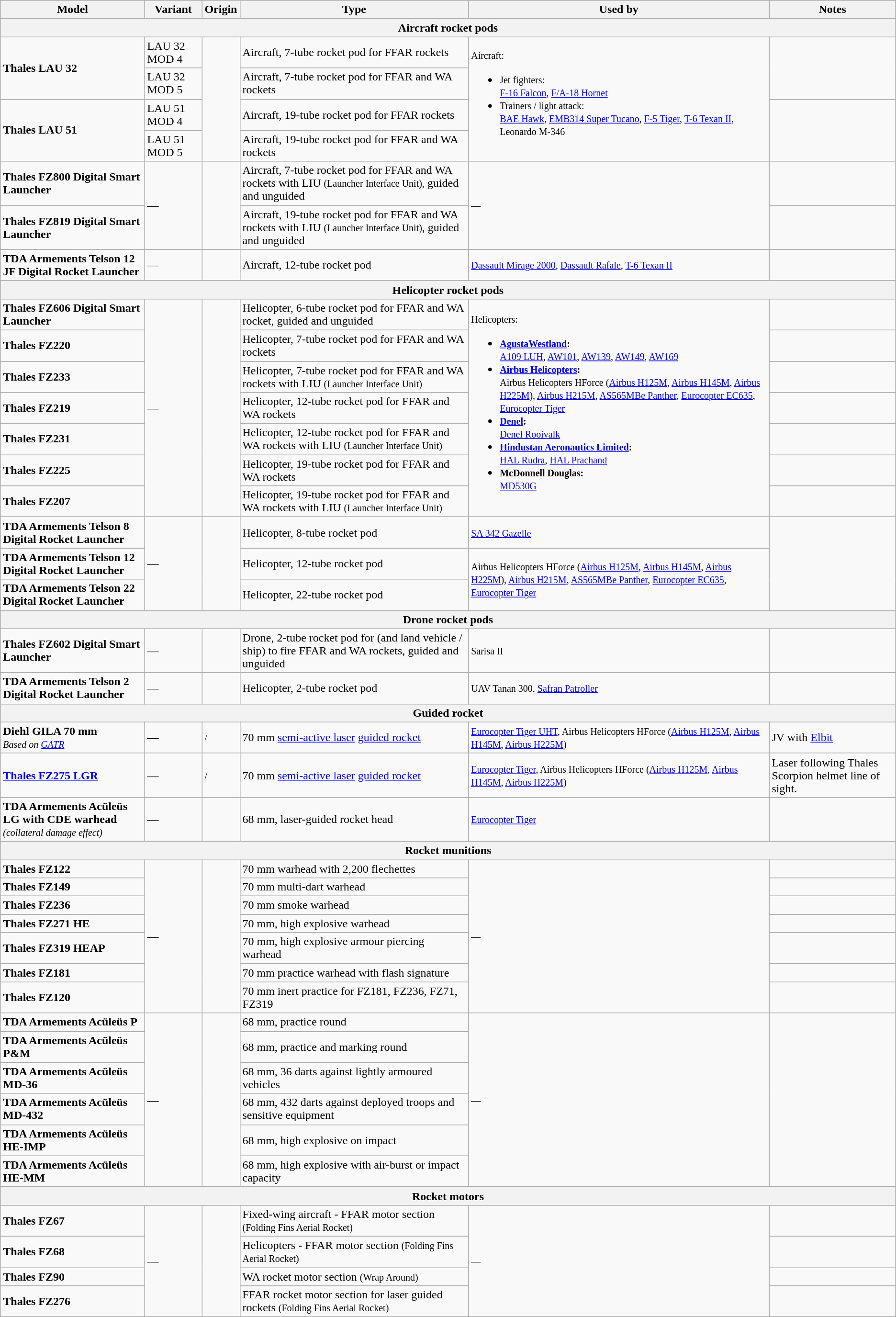<table class="wikitable sortable">
<tr>
<th>Model</th>
<th>Variant</th>
<th>Origin</th>
<th>Type</th>
<th>Used by</th>
<th>Notes</th>
</tr>
<tr>
<th colspan="6">Aircraft rocket pods</th>
</tr>
<tr>
<td rowspan="2"><strong>Thales LAU 32</strong></td>
<td>LAU 32 MOD 4</td>
<td rowspan="4"><small></small></td>
<td>Aircraft, 7-tube rocket pod for FFAR rockets</td>
<td rowspan="4"><small>Aircraft:</small><br><ul><li><small>Jet fighters: <br><a href='#'>F-16 Falcon</a>, <a href='#'>F/A-18 Hornet</a></small></li><li><small>Trainers / light attack: <br><a href='#'>BAE Hawk</a>, <a href='#'>EMB314 Super Tucano</a>, <a href='#'>F-5 Tiger</a>, <a href='#'>T-6 Texan II</a>, Leonardo M-346</small></li></ul></td>
<td rowspan="2"></td>
</tr>
<tr>
<td>LAU 32 MOD 5</td>
<td>Aircraft, 7-tube rocket pod for FFAR and WA rockets</td>
</tr>
<tr>
<td rowspan="2"><strong>Thales LAU 51</strong></td>
<td>LAU 51 MOD 4</td>
<td>Aircraft, 19-tube rocket pod for FFAR rockets</td>
<td rowspan="2"></td>
</tr>
<tr>
<td>LAU 51 MOD 5</td>
<td>Aircraft, 19-tube rocket pod for FFAR and WA rockets</td>
</tr>
<tr>
<td><strong>Thales FZ800 Digital Smart Launcher</strong></td>
<td rowspan="2">—</td>
<td rowspan="2"><small></small></td>
<td>Aircraft, 7-tube rocket pod for FFAR and WA rockets with LIU <small>(Launcher Interface Unit),</small> guided and unguided</td>
<td rowspan="2"><small>—</small></td>
<td></td>
</tr>
<tr>
<td><strong>Thales FZ819 Digital Smart Launcher</strong></td>
<td>Aircraft, 19-tube rocket pod for FFAR and WA rockets with LIU <small>(Launcher Interface Unit)</small>, guided and unguided</td>
<td></td>
</tr>
<tr>
<td><strong>TDA Armements Telson 12 JF Digital Rocket Launcher</strong></td>
<td>—</td>
<td><small></small></td>
<td>Aircraft, 12-tube rocket pod</td>
<td><small><a href='#'>Dassault Mirage 2000</a>, <a href='#'>Dassault Rafale</a>, <a href='#'>T-6 Texan II</a></small></td>
<td></td>
</tr>
<tr>
<th colspan="6">Helicopter rocket pods</th>
</tr>
<tr>
<td><strong>Thales FZ606 Digital Smart Launcher</strong></td>
<td rowspan="7">—</td>
<td rowspan="7"><small></small></td>
<td>Helicopter, 6-tube rocket pod for FFAR and WA rocket, guided and unguided</td>
<td rowspan="7"><small>Helicopters:</small><br><ul><li><small><strong><a href='#'>AgustaWestland</a>:</strong> <br></small><small><a href='#'>A109 LUH</a>, <a href='#'>AW101</a>, <a href='#'>AW139</a>, <a href='#'>AW149</a>, <a href='#'>AW169</a></small></li><li><small><strong><a href='#'>Airbus Helicopters</a>:</strong> <br></small><small>Airbus Helicopters HForce (<a href='#'>Airbus H125M</a>, <a href='#'>Airbus H145M</a>, <a href='#'>Airbus H225M</a>)</small><small>, <a href='#'>Airbus H215M</a>, <a href='#'>AS565MBe Panther</a>, <a href='#'>Eurocopter EC635</a>, <a href='#'>Eurocopter Tiger</a></small></li><li><small><strong><a href='#'>Denel</a>: <br></strong></small><a href='#'><small>Denel Rooivalk</small></a></li><li><small><strong><a href='#'>Hindustan Aeronautics Limited</a>:</strong> <br></small><small><a href='#'>HAL Rudra</a>, <a href='#'>HAL Prachand</a></small></li><li><strong><small>McDonnell Douglas:</small></strong> <small><br><a href='#'>MD530G</a></small></li></ul></td>
<td></td>
</tr>
<tr>
<td><strong>Thales FZ220</strong></td>
<td>Helicopter, 7-tube rocket pod for FFAR and WA rockets</td>
<td></td>
</tr>
<tr>
<td><strong>Thales FZ233</strong></td>
<td>Helicopter, 7-tube rocket pod for FFAR and WA rockets with LIU <small>(Launcher Interface Unit)</small></td>
<td></td>
</tr>
<tr>
<td><strong>Thales FZ219</strong></td>
<td>Helicopter, 12-tube rocket pod for FFAR and WA rockets</td>
<td></td>
</tr>
<tr>
<td><strong>Thales FZ231</strong></td>
<td>Helicopter, 12-tube rocket pod for FFAR and WA rockets with LIU <small>(Launcher Interface Unit)</small></td>
<td></td>
</tr>
<tr>
<td><strong>Thales FZ225</strong></td>
<td>Helicopter, 19-tube rocket pod for FFAR and WA rockets</td>
<td></td>
</tr>
<tr>
<td><strong>Thales FZ207</strong></td>
<td>Helicopter, 19-tube rocket pod for FFAR and WA rockets with LIU <small>(Launcher Interface Unit)</small></td>
<td></td>
</tr>
<tr>
<td><strong>TDA Armements Telson 8 Digital Rocket Launcher</strong></td>
<td rowspan="3">—</td>
<td rowspan="3"><small></small></td>
<td>Helicopter, 8-tube rocket pod</td>
<td><a href='#'><small>SA 342 Gazelle</small></a></td>
<td rowspan="3"></td>
</tr>
<tr>
<td><strong>TDA Armements Telson 12 Digital Rocket Launcher</strong></td>
<td>Helicopter, 12-tube rocket pod</td>
<td rowspan="2"><small>Airbus Helicopters HForce (<a href='#'>Airbus H125M</a>, <a href='#'>Airbus H145M</a>, <a href='#'>Airbus H225M</a>)</small><small>, <a href='#'>Airbus H215M</a>, <a href='#'>AS565MBe Panther</a>, <a href='#'>Eurocopter EC635</a>, <a href='#'>Eurocopter Tiger</a></small></td>
</tr>
<tr>
<td><strong>TDA Armements Telson 22 Digital Rocket Launcher</strong></td>
<td>Helicopter, 22-tube rocket pod</td>
</tr>
<tr>
<th colspan="6">Drone rocket pods</th>
</tr>
<tr>
<td><strong>Thales FZ602</strong> <strong>Digital Smart Launcher</strong></td>
<td>—</td>
<td><small></small></td>
<td>Drone, 2-tube rocket pod for (and land vehicle / ship) to fire FFAR and WA rockets, guided and unguided</td>
<td><small>Sarisa II</small></td>
<td></td>
</tr>
<tr>
<td><strong>TDA Armements Telson 2 Digital Rocket Launcher</strong></td>
<td>—</td>
<td><small></small></td>
<td>Helicopter, 2-tube rocket pod</td>
<td><small>UAV Tanan 300, <a href='#'>Safran Patroller</a></small></td>
<td></td>
</tr>
<tr>
<th colspan="6">Guided rocket</th>
</tr>
<tr>
<td><strong>Diehl GILA 70 mm</strong><br><small><em>Based on <a href='#'>GATR</a></em></small></td>
<td>—</td>
<td><small> /</small> <small></small></td>
<td>70 mm <a href='#'>semi-active laser</a> <a href='#'>guided rocket</a></td>
<td><small><a href='#'>Eurocopter Tiger UHT</a>, Airbus Helicopters HForce (<a href='#'>Airbus H125M</a>, <a href='#'>Airbus H145M</a>, <a href='#'>Airbus H225M</a>)</small></td>
<td>JV with <a href='#'>Elbit</a></td>
</tr>
<tr>
<td><a href='#'><strong>Thales FZ275 LGR</strong></a></td>
<td>—</td>
<td><small> / </small></td>
<td>70 mm <a href='#'>semi-active laser</a> <a href='#'>guided rocket</a></td>
<td><small><a href='#'>Eurocopter Tiger</a>, Airbus Helicopters HForce (<a href='#'>Airbus H125M</a>, <a href='#'>Airbus H145M</a>, <a href='#'>Airbus H225M</a>)</small></td>
<td>Laser following Thales Scorpion helmet line of sight.</td>
</tr>
<tr>
<td><strong>TDA Armements Acüleüs LG with CDE warhead</strong><br><small><em>(collateral damage effect)</em></small></td>
<td>—</td>
<td><small></small></td>
<td>68 mm, laser-guided rocket head</td>
<td><small><a href='#'>Eurocopter Tiger</a></small></td>
<td></td>
</tr>
<tr>
<th colspan="6">Rocket munitions</th>
</tr>
<tr>
<td><strong>Thales FZ122</strong></td>
<td rowspan="7">—</td>
<td rowspan="7"><small></small></td>
<td>70 mm warhead with 2,200 flechettes</td>
<td rowspan="7"><small>—</small></td>
<td></td>
</tr>
<tr>
<td><strong>Thales FZ149</strong></td>
<td>70 mm multi-dart warhead</td>
<td></td>
</tr>
<tr>
<td><strong>Thales FZ236</strong></td>
<td>70 mm smoke warhead</td>
<td></td>
</tr>
<tr>
<td><strong>Thales FZ271 HE</strong></td>
<td>70 mm, high explosive warhead</td>
<td></td>
</tr>
<tr>
<td><strong>Thales FZ319 HEAP</strong></td>
<td>70 mm, high explosive armour piercing warhead</td>
<td></td>
</tr>
<tr>
<td><strong>Thales FZ181</strong></td>
<td>70 mm practice warhead with flash signature</td>
<td></td>
</tr>
<tr>
<td><strong>Thales FZ120</strong></td>
<td>70 mm inert practice for FZ181, FZ236, FZ71, FZ319</td>
<td></td>
</tr>
<tr>
<td><strong>TDA Armements Acüleüs P</strong></td>
<td rowspan="6">—</td>
<td rowspan="6"><small></small></td>
<td>68 mm, practice round</td>
<td rowspan="6"><small>—</small></td>
<td rowspan="6"></td>
</tr>
<tr>
<td><strong>TDA Armements Acüleüs P&M</strong></td>
<td>68 mm, practice and marking round</td>
</tr>
<tr>
<td><strong>TDA Armements Acüleüs MD-36</strong></td>
<td>68 mm, 36 darts against lightly armoured vehicles</td>
</tr>
<tr>
<td><strong>TDA Armements Acüleüs MD-432</strong></td>
<td>68 mm, 432 darts against deployed troops and sensitive equipment</td>
</tr>
<tr>
<td><strong>TDA Armements Acüleüs HE-IMP</strong></td>
<td>68 mm, high explosive on impact</td>
</tr>
<tr>
<td><strong>TDA Armements Acüleüs HE-MM</strong></td>
<td>68 mm, high explosive with air-burst or impact capacity</td>
</tr>
<tr>
<th colspan="6">Rocket motors</th>
</tr>
<tr>
<td><strong>Thales FZ67</strong></td>
<td rowspan="4">—</td>
<td rowspan="4"><small></small></td>
<td>Fixed-wing aircraft - FFAR motor section <small>(Folding Fins Aerial Rocket)</small></td>
<td rowspan="4"><small>—</small></td>
<td></td>
</tr>
<tr>
<td><strong>Thales FZ68</strong></td>
<td>Helicopters - FFAR motor section <small>(Folding Fins Aerial Rocket)</small></td>
<td></td>
</tr>
<tr>
<td><strong>Thales FZ90</strong></td>
<td>WA rocket motor section <small>(Wrap Around)</small></td>
<td></td>
</tr>
<tr>
<td><strong>Thales FZ276</strong></td>
<td>FFAR rocket motor section for laser guided rockets <small>(Folding Fins Aerial Rocket)</small></td>
<td></td>
</tr>
</table>
